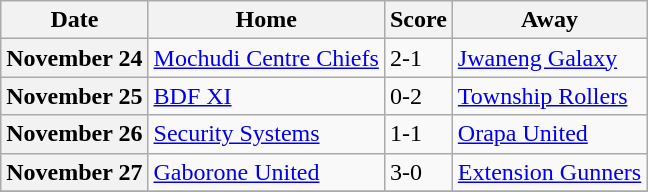<table class="wikitable sortable plainrowheaders">
<tr>
<th scope="col">Date</th>
<th scope="col">Home</th>
<th scope="col">Score</th>
<th scope="col">Away</th>
</tr>
<tr>
<th scope="row">November 24</th>
<td><a href='#'>Mochudi Centre Chiefs</a></td>
<td>2-1</td>
<td><a href='#'>Jwaneng Galaxy</a></td>
</tr>
<tr>
<th scope="row">November 25</th>
<td><a href='#'>BDF XI</a></td>
<td>0-2</td>
<td><a href='#'>Township Rollers</a></td>
</tr>
<tr>
<th scope="row">November 26</th>
<td><a href='#'>Security Systems</a></td>
<td>1-1</td>
<td><a href='#'>Orapa United</a></td>
</tr>
<tr>
<th scope="row">November 27</th>
<td><a href='#'>Gaborone United</a></td>
<td>3-0</td>
<td><a href='#'>Extension Gunners</a></td>
</tr>
<tr>
</tr>
</table>
